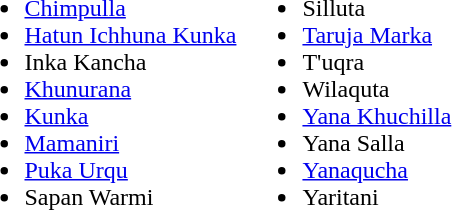<table>
<tr valign="top">
<td><br><ul><li><a href='#'>Chimpulla</a></li><li><a href='#'>Hatun Ichhuna Kunka</a></li><li>Inka Kancha</li><li><a href='#'>Khunurana</a></li><li><a href='#'>Kunka</a></li><li><a href='#'>Mamaniri</a></li><li><a href='#'>Puka Urqu</a></li><li>Sapan Warmi</li></ul></td>
<td><br><ul><li>Silluta</li><li><a href='#'>Taruja Marka</a></li><li>T'uqra</li><li>Wilaquta</li><li><a href='#'>Yana Khuchilla</a></li><li>Yana Salla</li><li><a href='#'>Yanaqucha</a></li><li>Yaritani</li></ul></td>
</tr>
</table>
